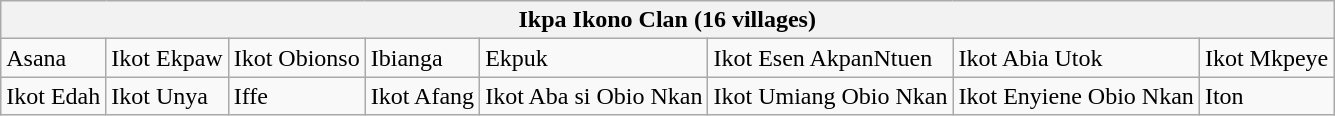<table class="wikitable">
<tr>
<th colspan=8>Ikpa Ikono Clan (16 villages)</th>
</tr>
<tr>
<td>Asana</td>
<td>Ikot Ekpaw</td>
<td>Ikot Obionso</td>
<td>Ibianga</td>
<td>Ekpuk</td>
<td>Ikot Esen AkpanNtuen</td>
<td>Ikot Abia Utok</td>
<td>Ikot Mkpeye</td>
</tr>
<tr>
<td>Ikot Edah</td>
<td>Ikot Unya</td>
<td>Iffe</td>
<td>Ikot Afang</td>
<td>Ikot Aba si Obio Nkan</td>
<td>Ikot Umiang Obio Nkan</td>
<td>Ikot Enyiene Obio Nkan</td>
<td>Iton</td>
</tr>
</table>
